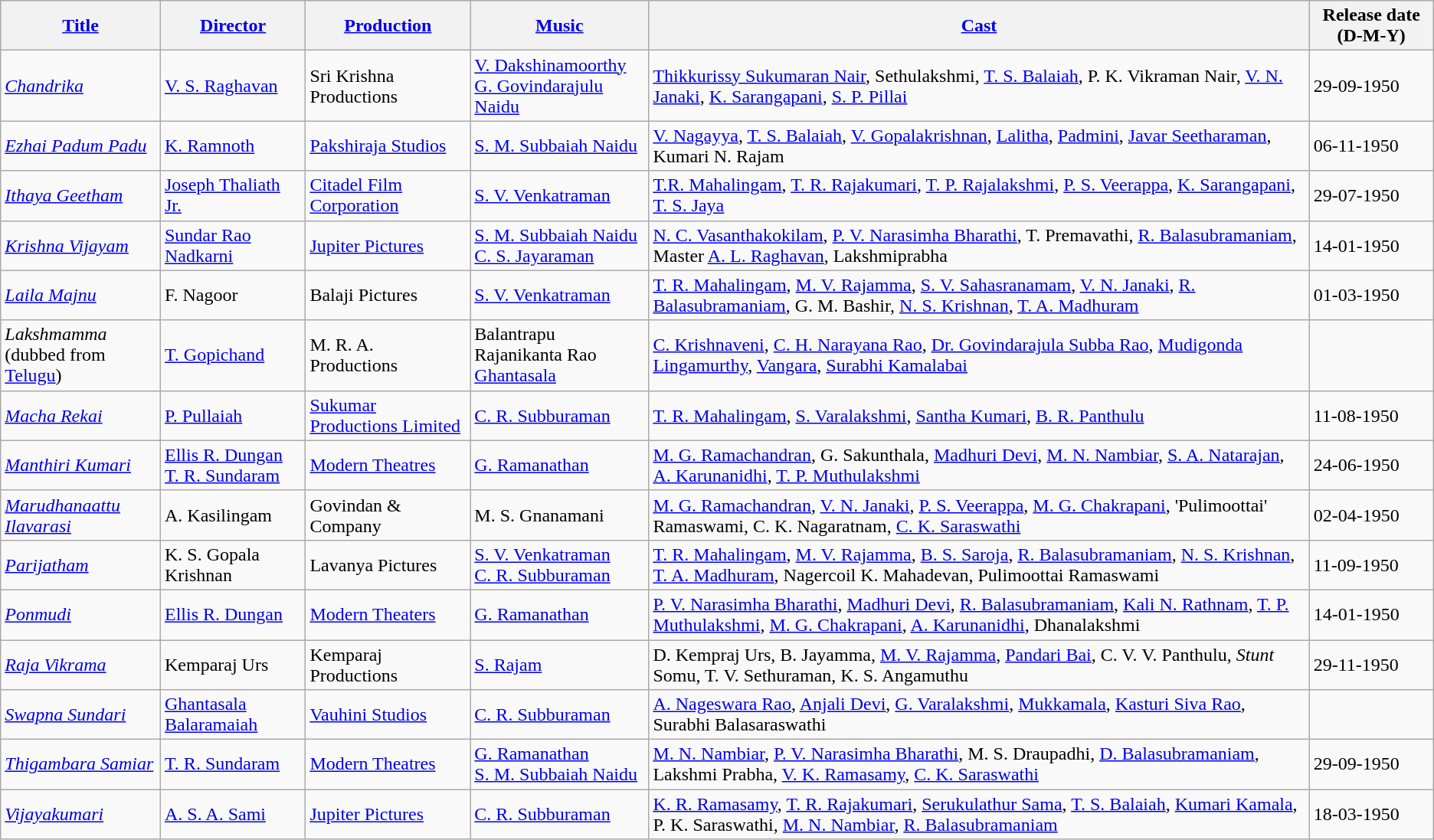<table class="wikitable">
<tr>
<th><a href='#'>Title</a></th>
<th><a href='#'>Director</a></th>
<th><a href='#'>Production</a></th>
<th><a href='#'>Music</a></th>
<th><a href='#'>Cast</a></th>
<th>Release date (D-M-Y)</th>
</tr>
<tr>
<td><em><a href='#'>Chandrika</a></em></td>
<td><a href='#'>V. S. Raghavan</a></td>
<td>Sri Krishna Productions</td>
<td><a href='#'>V. Dakshinamoorthy</a><br><a href='#'>G. Govindarajulu Naidu</a></td>
<td><a href='#'>Thikkurissy Sukumaran Nair</a>, Sethulakshmi, <a href='#'>T. S. Balaiah</a>, P. K. Vikraman Nair, <a href='#'>V. N. Janaki</a>, <a href='#'>K. Sarangapani</a>, <a href='#'>S. P. Pillai</a></td>
<td>29-09-1950</td>
</tr>
<tr>
<td><em><a href='#'>Ezhai Padum Padu</a></em></td>
<td><a href='#'>K. Ramnoth</a></td>
<td><a href='#'>Pakshiraja Studios</a></td>
<td><a href='#'>S. M. Subbaiah Naidu</a></td>
<td><a href='#'>V. Nagayya</a>, <a href='#'>T. S. Balaiah</a>, <a href='#'>V. Gopalakrishnan</a>, <a href='#'>Lalitha</a>, <a href='#'>Padmini</a>, <a href='#'>Javar Seetharaman</a>, Kumari N. Rajam</td>
<td>06-11-1950</td>
</tr>
<tr>
<td><em><a href='#'>Ithaya Geetham</a></em></td>
<td><a href='#'>Joseph Thaliath Jr.</a></td>
<td><a href='#'>Citadel Film Corporation</a></td>
<td><a href='#'>S. V. Venkatraman</a></td>
<td><a href='#'>T.R. Mahalingam</a>, <a href='#'>T. R. Rajakumari</a>, <a href='#'>T. P. Rajalakshmi</a>, <a href='#'>P. S. Veerappa</a>, <a href='#'>K. Sarangapani</a>, <a href='#'>T. S. Jaya</a></td>
<td>29-07-1950</td>
</tr>
<tr>
<td><em><a href='#'>Krishna Vijayam</a></em></td>
<td><a href='#'>Sundar Rao Nadkarni</a></td>
<td><a href='#'>Jupiter Pictures</a></td>
<td><a href='#'>S. M. Subbaiah Naidu</a><br><a href='#'>C. S. Jayaraman</a></td>
<td><a href='#'>N. C. Vasanthakokilam</a>, <a href='#'>P. V. Narasimha Bharathi</a>, T. Premavathi, <a href='#'>R. Balasubramaniam</a>, Master <a href='#'>A. L. Raghavan</a>, Lakshmiprabha</td>
<td>14-01-1950</td>
</tr>
<tr>
<td><em><a href='#'>Laila Majnu</a></em></td>
<td>F. Nagoor</td>
<td>Balaji Pictures</td>
<td><a href='#'>S. V. Venkatraman</a></td>
<td><a href='#'>T. R. Mahalingam</a>, <a href='#'>M. V. Rajamma</a>, <a href='#'>S. V. Sahasranamam</a>, <a href='#'>V. N. Janaki</a>, <a href='#'>R. Balasubramaniam</a>, G. M. Bashir, <a href='#'>N. S. Krishnan</a>, <a href='#'>T. A. Madhuram</a></td>
<td>01-03-1950</td>
</tr>
<tr>
<td><em>Lakshmamma</em><br>(dubbed from <a href='#'>Telugu</a>)</td>
<td><a href='#'>T. Gopichand</a></td>
<td>M. R. A. Productions</td>
<td>Balantrapu Rajanikanta Rao<br><a href='#'>Ghantasala</a></td>
<td><a href='#'>C. Krishnaveni</a>, <a href='#'>C. H. Narayana Rao</a>, <a href='#'>Dr. Govindarajula Subba Rao</a>, <a href='#'>Mudigonda Lingamurthy</a>, <a href='#'>Vangara</a>, <a href='#'>Surabhi Kamalabai</a></td>
<td></td>
</tr>
<tr>
<td><em><a href='#'>Macha Rekai</a></em></td>
<td><a href='#'>P. Pullaiah</a></td>
<td><a href='#'>Sukumar Productions Limited</a></td>
<td><a href='#'>C. R. Subburaman</a></td>
<td><a href='#'>T. R. Mahalingam</a>, <a href='#'>S. Varalakshmi</a>, <a href='#'>Santha Kumari</a>, <a href='#'>B. R. Panthulu</a></td>
<td>11-08-1950</td>
</tr>
<tr>
<td><em><a href='#'>Manthiri Kumari</a></em></td>
<td><a href='#'>Ellis R. Dungan</a><br><a href='#'>T. R. Sundaram</a></td>
<td><a href='#'>Modern Theatres</a></td>
<td><a href='#'>G. Ramanathan</a></td>
<td><a href='#'>M. G. Ramachandran</a>, G. Sakunthala, <a href='#'>Madhuri Devi</a>, <a href='#'>M. N. Nambiar</a>, <a href='#'>S. A. Natarajan</a>, <a href='#'>A. Karunanidhi</a>, <a href='#'>T. P. Muthulakshmi</a></td>
<td>24-06-1950</td>
</tr>
<tr>
<td><em><a href='#'>Marudhanaattu Ilavarasi</a></em></td>
<td>A. Kasilingam</td>
<td>Govindan & Company</td>
<td>M. S. Gnanamani</td>
<td><a href='#'>M. G. Ramachandran</a>, <a href='#'>V. N. Janaki</a>, <a href='#'>P. S. Veerappa</a>, <a href='#'>M. G. Chakrapani</a>, 'Pulimoottai' Ramaswami, C. K. Nagaratnam, <a href='#'>C. K. Saraswathi</a></td>
<td>02-04-1950</td>
</tr>
<tr>
<td><em><a href='#'>Parijatham</a></em></td>
<td>K. S. Gopala Krishnan</td>
<td>Lavanya Pictures</td>
<td><a href='#'>S. V. Venkatraman</a><br><a href='#'>C. R. Subburaman</a></td>
<td><a href='#'>T. R. Mahalingam</a>, <a href='#'>M. V. Rajamma</a>, <a href='#'>B. S. Saroja</a>, <a href='#'>R. Balasubramaniam</a>, <a href='#'>N. S. Krishnan</a>, <a href='#'>T. A. Madhuram</a>, Nagercoil K. Mahadevan, Pulimoottai Ramaswami</td>
<td>11-09-1950</td>
</tr>
<tr>
<td><em><a href='#'>Ponmudi</a></em></td>
<td><a href='#'>Ellis R. Dungan</a></td>
<td><a href='#'>Modern Theaters</a></td>
<td><a href='#'>G. Ramanathan</a></td>
<td><a href='#'>P. V. Narasimha Bharathi</a>, <a href='#'>Madhuri Devi</a>, <a href='#'>R. Balasubramaniam</a>, <a href='#'>Kali N. Rathnam</a>, <a href='#'>T. P. Muthulakshmi</a>, <a href='#'>M. G. Chakrapani</a>, <a href='#'>A. Karunanidhi</a>, Dhanalakshmi</td>
<td>14-01-1950</td>
</tr>
<tr>
<td><em><a href='#'>Raja Vikrama</a></em></td>
<td>Kemparaj Urs</td>
<td>Kemparaj Productions</td>
<td><a href='#'>S. Rajam</a></td>
<td>D. Kempraj Urs, B. Jayamma, <a href='#'>M. V. Rajamma</a>, <a href='#'>Pandari Bai</a>, C. V. V. Panthulu, <em>Stunt</em> Somu, T. V. Sethuraman, K. S. Angamuthu</td>
<td>29-11-1950</td>
</tr>
<tr>
<td><em><a href='#'>Swapna Sundari</a></em></td>
<td><a href='#'>Ghantasala Balaramaiah</a></td>
<td><a href='#'>Vauhini Studios</a></td>
<td><a href='#'>C. R. Subburaman</a></td>
<td><a href='#'>A. Nageswara Rao</a>, <a href='#'>Anjali Devi</a>, <a href='#'>G. Varalakshmi</a>, <a href='#'>Mukkamala</a>, <a href='#'>Kasturi Siva Rao</a>, Surabhi Balasaraswathi</td>
<td></td>
</tr>
<tr>
<td><em><a href='#'>Thigambara Samiar</a></em></td>
<td><a href='#'>T. R. Sundaram</a></td>
<td><a href='#'>Modern Theatres</a></td>
<td><a href='#'>G. Ramanathan</a><br><a href='#'>S. M. Subbaiah Naidu</a></td>
<td><a href='#'>M. N. Nambiar</a>, <a href='#'>P. V. Narasimha Bharathi</a>, M. S. Draupadhi, <a href='#'>D. Balasubramaniam</a>, Lakshmi Prabha, <a href='#'>V. K. Ramasamy</a>, <a href='#'>C. K. Saraswathi</a></td>
<td>29-09-1950</td>
</tr>
<tr>
<td><em><a href='#'>Vijayakumari</a></em></td>
<td><a href='#'>A. S. A. Sami</a></td>
<td><a href='#'>Jupiter Pictures</a></td>
<td><a href='#'>C. R. Subburaman</a></td>
<td><a href='#'>K. R. Ramasamy</a>, <a href='#'>T. R. Rajakumari</a>, <a href='#'>Serukulathur Sama</a>, <a href='#'>T. S. Balaiah</a>, <a href='#'>Kumari Kamala</a>, P. K. Saraswathi, <a href='#'>M. N. Nambiar</a>, <a href='#'>R. Balasubramaniam</a></td>
<td>18-03-1950</td>
</tr>
</table>
